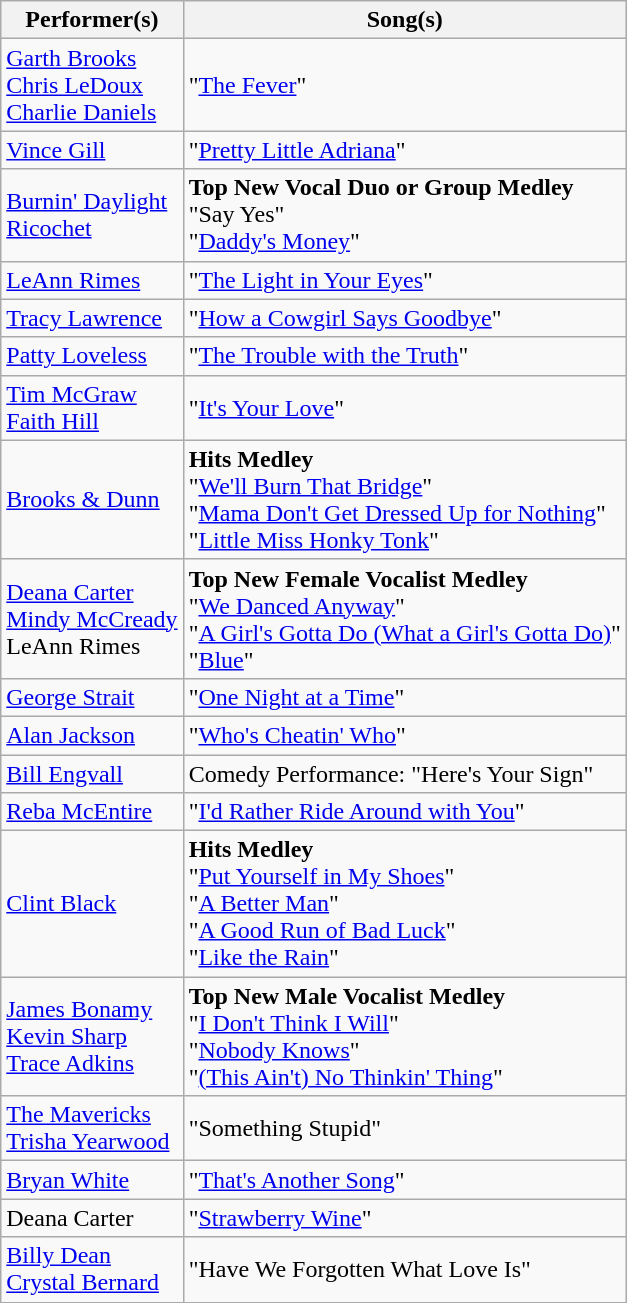<table class="wikitable">
<tr>
<th>Performer(s)</th>
<th>Song(s)</th>
</tr>
<tr>
<td><a href='#'>Garth Brooks</a><br><a href='#'>Chris LeDoux</a><br><a href='#'>Charlie Daniels</a></td>
<td>"<a href='#'>The Fever</a>"</td>
</tr>
<tr>
<td><a href='#'>Vince Gill</a></td>
<td>"<a href='#'>Pretty Little Adriana</a>"</td>
</tr>
<tr>
<td><a href='#'>Burnin' Daylight</a><br><a href='#'>Ricochet</a></td>
<td><strong>Top New Vocal Duo or Group Medley</strong><br>"Say Yes"<br>"<a href='#'>Daddy's Money</a>"</td>
</tr>
<tr>
<td><a href='#'>LeAnn Rimes</a></td>
<td>"<a href='#'>The Light in Your Eyes</a>"</td>
</tr>
<tr>
<td><a href='#'>Tracy Lawrence</a></td>
<td>"<a href='#'>How a Cowgirl Says Goodbye</a>"</td>
</tr>
<tr>
<td><a href='#'>Patty Loveless</a></td>
<td>"<a href='#'>The Trouble with the Truth</a>"</td>
</tr>
<tr>
<td><a href='#'>Tim McGraw</a><br><a href='#'>Faith Hill</a></td>
<td>"<a href='#'>It's Your Love</a>"</td>
</tr>
<tr>
<td><a href='#'>Brooks & Dunn</a></td>
<td><strong>Hits Medley</strong><br>"<a href='#'>We'll Burn That Bridge</a>"<br>"<a href='#'>Mama Don't Get Dressed Up for Nothing</a>"<br>"<a href='#'>Little Miss Honky Tonk</a>"</td>
</tr>
<tr>
<td><a href='#'>Deana Carter</a><br><a href='#'>Mindy McCready</a><br>LeAnn Rimes</td>
<td><strong>Top New Female Vocalist Medley</strong><br>"<a href='#'>We Danced Anyway</a>"<br>"<a href='#'>A Girl's Gotta Do (What a Girl's Gotta Do)</a>"<br>"<a href='#'>Blue</a>"</td>
</tr>
<tr>
<td><a href='#'>George Strait</a></td>
<td>"<a href='#'>One Night at a Time</a>"</td>
</tr>
<tr>
<td><a href='#'>Alan Jackson</a></td>
<td>"<a href='#'>Who's Cheatin' Who</a>"</td>
</tr>
<tr>
<td><a href='#'>Bill Engvall</a></td>
<td>Comedy Performance: "Here's Your Sign"</td>
</tr>
<tr>
<td><a href='#'>Reba McEntire</a></td>
<td>"<a href='#'>I'd Rather Ride Around with You</a>"</td>
</tr>
<tr>
<td><a href='#'>Clint Black</a></td>
<td><strong>Hits Medley</strong><br>"<a href='#'>Put Yourself in My Shoes</a>"<br>"<a href='#'>A Better Man</a>"<br>"<a href='#'>A Good Run of Bad Luck</a>"<br>"<a href='#'>Like the Rain</a>"</td>
</tr>
<tr>
<td><a href='#'>James Bonamy</a><br><a href='#'>Kevin Sharp</a><br><a href='#'>Trace Adkins</a></td>
<td><strong>Top New Male Vocalist Medley</strong><br>"<a href='#'>I Don't Think I Will</a>"<br>"<a href='#'>Nobody Knows</a>"<br>"<a href='#'>(This Ain't) No Thinkin' Thing</a>"</td>
</tr>
<tr>
<td><a href='#'>The Mavericks</a><br><a href='#'>Trisha Yearwood</a></td>
<td>"Something Stupid"</td>
</tr>
<tr>
<td><a href='#'>Bryan White</a></td>
<td>"<a href='#'>That's Another Song</a>"</td>
</tr>
<tr>
<td>Deana Carter</td>
<td>"<a href='#'>Strawberry Wine</a>"</td>
</tr>
<tr>
<td><a href='#'>Billy Dean</a><br><a href='#'>Crystal Bernard</a></td>
<td>"Have We Forgotten What Love Is"</td>
</tr>
</table>
